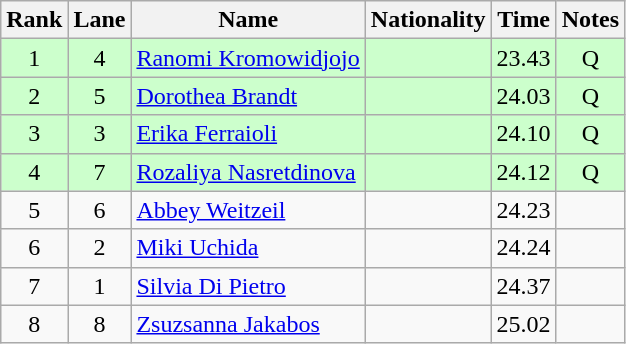<table class="wikitable sortable" style="text-align:center">
<tr>
<th>Rank</th>
<th>Lane</th>
<th>Name</th>
<th>Nationality</th>
<th>Time</th>
<th>Notes</th>
</tr>
<tr bgcolor=ccffcc>
<td>1</td>
<td>4</td>
<td align=left><a href='#'>Ranomi Kromowidjojo</a></td>
<td align=left></td>
<td>23.43</td>
<td>Q</td>
</tr>
<tr bgcolor=ccffcc>
<td>2</td>
<td>5</td>
<td align=left><a href='#'>Dorothea Brandt</a></td>
<td align=left></td>
<td>24.03</td>
<td>Q</td>
</tr>
<tr bgcolor=ccffcc>
<td>3</td>
<td>3</td>
<td align=left><a href='#'>Erika Ferraioli</a></td>
<td align=left></td>
<td>24.10</td>
<td>Q</td>
</tr>
<tr bgcolor=ccffcc>
<td>4</td>
<td>7</td>
<td align=left><a href='#'>Rozaliya Nasretdinova</a></td>
<td align=left></td>
<td>24.12</td>
<td>Q</td>
</tr>
<tr>
<td>5</td>
<td>6</td>
<td align=left><a href='#'>Abbey Weitzeil</a></td>
<td align=left></td>
<td>24.23</td>
<td></td>
</tr>
<tr>
<td>6</td>
<td>2</td>
<td align=left><a href='#'>Miki Uchida</a></td>
<td align=left></td>
<td>24.24</td>
<td></td>
</tr>
<tr>
<td>7</td>
<td>1</td>
<td align=left><a href='#'>Silvia Di Pietro</a></td>
<td align=left></td>
<td>24.37</td>
<td></td>
</tr>
<tr>
<td>8</td>
<td>8</td>
<td align=left><a href='#'>Zsuzsanna Jakabos</a></td>
<td align=left></td>
<td>25.02</td>
<td></td>
</tr>
</table>
